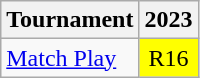<table class="wikitable" style="text-align:center;">
<tr>
<th>Tournament</th>
<th>2023</th>
</tr>
<tr>
<td align="left"><a href='#'>Match Play</a></td>
<td style="background:yellow;">R16</td>
</tr>
</table>
